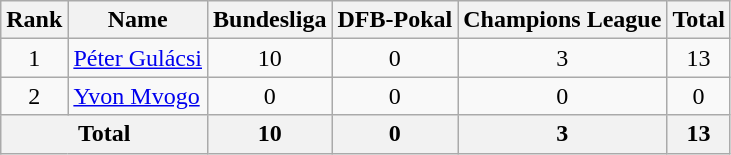<table class="wikitable" style="text-align: center">
<tr>
<th>Rank</th>
<th>Name</th>
<th>Bundesliga</th>
<th>DFB-Pokal</th>
<th>Champions League</th>
<th>Total</th>
</tr>
<tr>
<td>1</td>
<td align=left> <a href='#'>Péter Gulácsi</a></td>
<td>10</td>
<td>0</td>
<td>3</td>
<td>13</td>
</tr>
<tr>
<td>2</td>
<td align=left> <a href='#'>Yvon Mvogo</a></td>
<td>0</td>
<td>0</td>
<td>0</td>
<td>0</td>
</tr>
<tr>
<th colspan=2>Total</th>
<th>10</th>
<th>0</th>
<th>3</th>
<th>13</th>
</tr>
</table>
